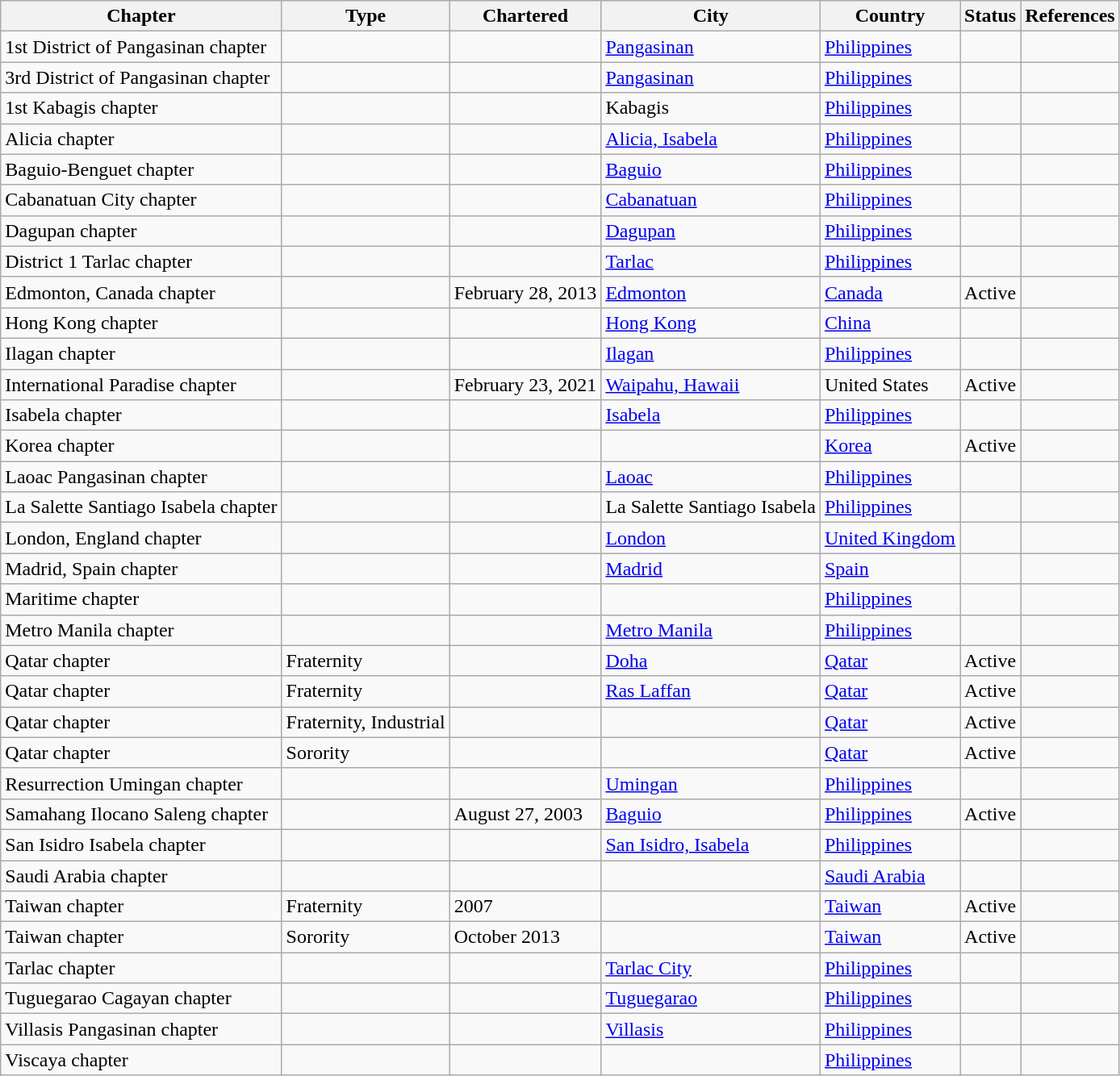<table class="wikitable sortable">
<tr>
<th>Chapter</th>
<th>Type</th>
<th>Chartered</th>
<th>City</th>
<th>Country</th>
<th>Status</th>
<th>References</th>
</tr>
<tr>
<td>1st District of Pangasinan chapter</td>
<td></td>
<td></td>
<td><a href='#'>Pangasinan</a></td>
<td><a href='#'>Philippines</a></td>
<td></td>
<td></td>
</tr>
<tr>
<td>3rd District of Pangasinan chapter</td>
<td></td>
<td></td>
<td><a href='#'>Pangasinan</a></td>
<td><a href='#'>Philippines</a></td>
<td></td>
<td></td>
</tr>
<tr>
<td>1st Kabagis chapter</td>
<td></td>
<td></td>
<td>Kabagis</td>
<td><a href='#'>Philippines</a></td>
<td></td>
<td></td>
</tr>
<tr>
<td>Alicia chapter</td>
<td></td>
<td></td>
<td><a href='#'>Alicia, Isabela</a></td>
<td><a href='#'>Philippines</a></td>
<td></td>
<td></td>
</tr>
<tr>
<td>Baguio-Benguet chapter</td>
<td></td>
<td></td>
<td><a href='#'>Baguio</a></td>
<td><a href='#'>Philippines</a></td>
<td></td>
<td></td>
</tr>
<tr>
<td>Cabanatuan City chapter</td>
<td></td>
<td></td>
<td><a href='#'>Cabanatuan</a></td>
<td><a href='#'>Philippines</a></td>
<td></td>
<td></td>
</tr>
<tr>
<td>Dagupan chapter</td>
<td></td>
<td></td>
<td><a href='#'>Dagupan</a></td>
<td><a href='#'>Philippines</a></td>
<td></td>
<td></td>
</tr>
<tr>
<td>District 1 Tarlac chapter</td>
<td></td>
<td></td>
<td><a href='#'>Tarlac</a></td>
<td><a href='#'>Philippines</a></td>
<td></td>
<td></td>
</tr>
<tr>
<td>Edmonton, Canada chapter</td>
<td></td>
<td>February 28, 2013</td>
<td><a href='#'>Edmonton</a></td>
<td><a href='#'>Canada</a></td>
<td>Active</td>
<td></td>
</tr>
<tr>
<td>Hong Kong chapter</td>
<td></td>
<td></td>
<td><a href='#'>Hong Kong</a></td>
<td><a href='#'>China</a></td>
<td></td>
<td></td>
</tr>
<tr>
<td>Ilagan chapter</td>
<td></td>
<td></td>
<td><a href='#'>Ilagan</a></td>
<td><a href='#'>Philippines</a></td>
<td></td>
<td></td>
</tr>
<tr>
<td>International Paradise chapter</td>
<td></td>
<td>February 23, 2021</td>
<td><a href='#'>Waipahu, Hawaii</a></td>
<td>United States</td>
<td>Active</td>
<td></td>
</tr>
<tr>
<td>Isabela chapter</td>
<td></td>
<td></td>
<td><a href='#'>Isabela</a></td>
<td><a href='#'>Philippines</a></td>
<td></td>
<td></td>
</tr>
<tr>
<td>Korea chapter</td>
<td></td>
<td></td>
<td></td>
<td><a href='#'>Korea</a></td>
<td>Active</td>
<td></td>
</tr>
<tr>
<td>Laoac Pangasinan chapter</td>
<td></td>
<td></td>
<td><a href='#'>Laoac</a></td>
<td><a href='#'>Philippines</a></td>
<td></td>
<td></td>
</tr>
<tr>
<td>La Salette Santiago Isabela chapter</td>
<td></td>
<td></td>
<td>La Salette Santiago Isabela</td>
<td><a href='#'>Philippines</a></td>
<td></td>
<td></td>
</tr>
<tr>
<td>London, England chapter</td>
<td></td>
<td></td>
<td><a href='#'>London</a></td>
<td><a href='#'>United Kingdom</a></td>
<td></td>
<td></td>
</tr>
<tr>
<td>Madrid, Spain chapter</td>
<td></td>
<td></td>
<td><a href='#'>Madrid</a></td>
<td><a href='#'>Spain</a></td>
<td></td>
<td></td>
</tr>
<tr>
<td>Maritime chapter</td>
<td></td>
<td></td>
<td></td>
<td><a href='#'>Philippines</a></td>
<td></td>
<td></td>
</tr>
<tr>
<td>Metro Manila chapter</td>
<td></td>
<td></td>
<td><a href='#'>Metro Manila</a></td>
<td><a href='#'>Philippines</a></td>
<td></td>
<td></td>
</tr>
<tr>
<td>Qatar chapter</td>
<td>Fraternity</td>
<td></td>
<td><a href='#'>Doha</a></td>
<td><a href='#'>Qatar</a></td>
<td>Active</td>
<td></td>
</tr>
<tr>
<td>Qatar chapter</td>
<td>Fraternity</td>
<td></td>
<td><a href='#'>Ras Laffan</a></td>
<td><a href='#'>Qatar</a></td>
<td>Active</td>
<td></td>
</tr>
<tr>
<td>Qatar chapter</td>
<td>Fraternity, Industrial</td>
<td></td>
<td></td>
<td><a href='#'>Qatar</a></td>
<td>Active</td>
<td></td>
</tr>
<tr>
<td>Qatar chapter</td>
<td>Sorority</td>
<td></td>
<td></td>
<td><a href='#'>Qatar</a></td>
<td>Active</td>
<td></td>
</tr>
<tr>
<td>Resurrection Umingan chapter</td>
<td></td>
<td></td>
<td><a href='#'>Umingan</a></td>
<td><a href='#'>Philippines</a></td>
<td></td>
<td></td>
</tr>
<tr>
<td>Samahang Ilocano Saleng chapter</td>
<td></td>
<td>August 27, 2003</td>
<td><a href='#'>Baguio</a></td>
<td><a href='#'>Philippines</a></td>
<td>Active</td>
<td></td>
</tr>
<tr>
<td>San Isidro Isabela chapter</td>
<td></td>
<td></td>
<td><a href='#'>San Isidro, Isabela</a></td>
<td><a href='#'>Philippines</a></td>
<td></td>
<td></td>
</tr>
<tr>
<td>Saudi Arabia chapter</td>
<td></td>
<td></td>
<td></td>
<td><a href='#'>Saudi Arabia</a></td>
<td></td>
<td></td>
</tr>
<tr>
<td>Taiwan chapter</td>
<td>Fraternity</td>
<td>2007</td>
<td></td>
<td><a href='#'>Taiwan</a></td>
<td>Active</td>
<td></td>
</tr>
<tr>
<td>Taiwan chapter</td>
<td>Sorority</td>
<td>October 2013</td>
<td></td>
<td><a href='#'>Taiwan</a></td>
<td>Active</td>
<td></td>
</tr>
<tr>
<td>Tarlac chapter</td>
<td></td>
<td></td>
<td><a href='#'>Tarlac City</a></td>
<td><a href='#'>Philippines</a></td>
<td></td>
<td></td>
</tr>
<tr>
<td>Tuguegarao Cagayan chapter</td>
<td></td>
<td></td>
<td><a href='#'>Tuguegarao</a></td>
<td><a href='#'>Philippines</a></td>
<td></td>
<td></td>
</tr>
<tr>
<td>Villasis Pangasinan chapter</td>
<td></td>
<td></td>
<td><a href='#'>Villasis</a></td>
<td><a href='#'>Philippines</a></td>
<td></td>
<td></td>
</tr>
<tr>
<td>Viscaya chapter</td>
<td></td>
<td></td>
<td></td>
<td><a href='#'>Philippines</a></td>
<td></td>
<td></td>
</tr>
</table>
